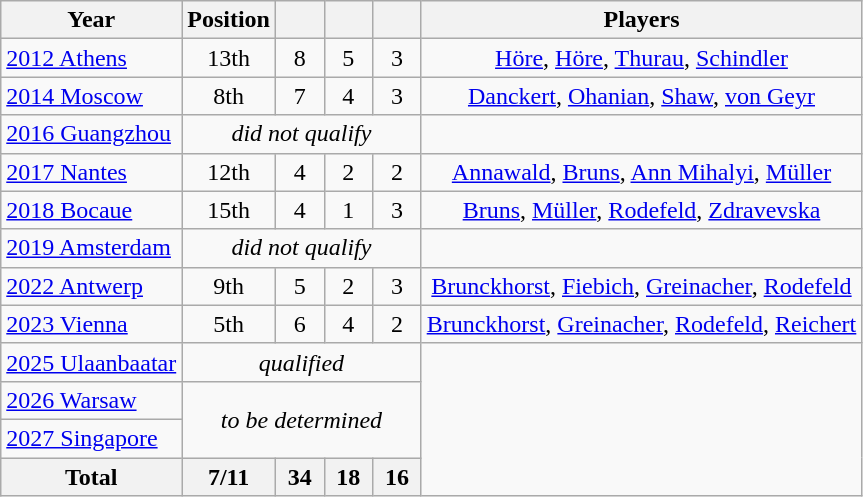<table class="wikitable" style="text-align: center;">
<tr>
<th>Year</th>
<th>Position</th>
<th width=25px></th>
<th width=25px></th>
<th width=25px></th>
<th>Players</th>
</tr>
<tr>
<td style="text-align:left;"> <a href='#'>2012 Athens</a></td>
<td>13th</td>
<td>8</td>
<td>5</td>
<td>3</td>
<td><a href='#'>Höre</a>, <a href='#'>Höre</a>, <a href='#'>Thurau</a>, <a href='#'>Schindler</a></td>
</tr>
<tr>
<td style="text-align:left;"> <a href='#'>2014 Moscow</a></td>
<td>8th</td>
<td>7</td>
<td>4</td>
<td>3</td>
<td><a href='#'>Danckert</a>, <a href='#'>Ohanian</a>, <a href='#'> Shaw</a>, <a href='#'> von Geyr</a></td>
</tr>
<tr>
<td style="text-align:left;"> <a href='#'>2016 Guangzhou</a></td>
<td colspan=4><em>did not qualify</em></td>
</tr>
<tr>
<td style="text-align:left;"> <a href='#'>2017 Nantes</a></td>
<td>12th</td>
<td>4</td>
<td>2</td>
<td>2</td>
<td><a href='#'>Annawald</a>, <a href='#'>Bruns</a>, <a href='#'>Ann Mihalyi</a>, <a href='#'>Müller</a></td>
</tr>
<tr>
<td style="text-align:left;"> <a href='#'>2018 Bocaue</a></td>
<td>15th</td>
<td>4</td>
<td>1</td>
<td>3</td>
<td><a href='#'>Bruns</a>, <a href='#'>Müller</a>, <a href='#'>Rodefeld</a>, <a href='#'>Zdravevska</a></td>
</tr>
<tr>
<td style="text-align:left;"> <a href='#'>2019 Amsterdam</a></td>
<td colspan=4><em>did not qualify</em></td>
</tr>
<tr>
<td style="text-align:left;"> <a href='#'>2022 Antwerp</a></td>
<td>9th</td>
<td>5</td>
<td>2</td>
<td>3</td>
<td><a href='#'>Brunckhorst</a>, <a href='#'>Fiebich</a>, <a href='#'>Greinacher</a>, <a href='#'>Rodefeld</a></td>
</tr>
<tr>
<td style="text-align:left;"> <a href='#'>2023 Vienna</a></td>
<td>5th</td>
<td>6</td>
<td>4</td>
<td>2</td>
<td><a href='#'>Brunckhorst</a>, <a href='#'>Greinacher</a>, <a href='#'>Rodefeld</a>, <a href='#'>Reichert</a></td>
</tr>
<tr>
<td style="text-align:left;"> <a href='#'>2025 Ulaanbaatar</a></td>
<td colspan=4><em>qualified</em></td>
</tr>
<tr>
<td style="text-align:left;"> <a href='#'>2026 Warsaw</a></td>
<td colspan=4 rowspan=2><em>to be determined</em></td>
</tr>
<tr>
<td style="text-align:left;"> <a href='#'>2027 Singapore</a></td>
</tr>
<tr>
<th>Total</th>
<th>7/11</th>
<th>34</th>
<th>18</th>
<th>16</th>
</tr>
</table>
